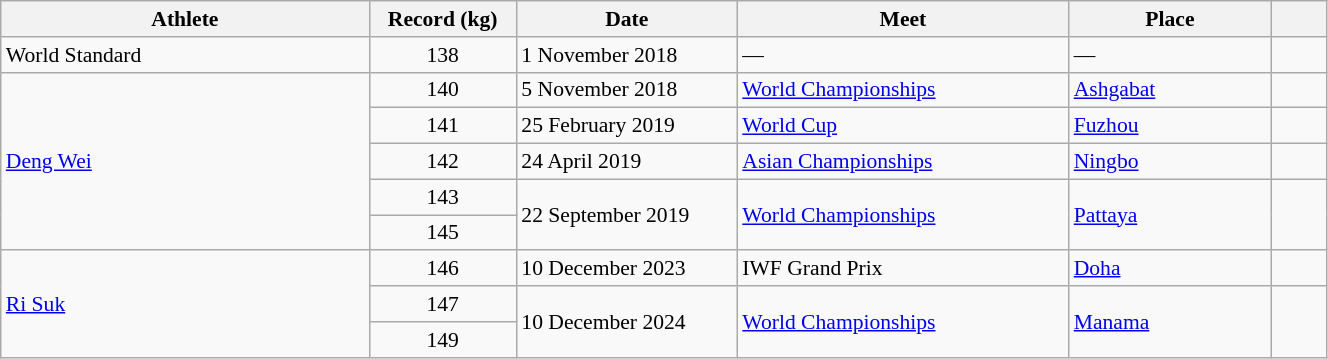<table class="wikitable" style="font-size:90%; width: 70%;">
<tr>
<th width=20%>Athlete</th>
<th width=8%>Record (kg)</th>
<th width=12%>Date</th>
<th width=18%>Meet</th>
<th width=11%>Place</th>
<th width=3%></th>
</tr>
<tr>
<td>World Standard</td>
<td align=center>138</td>
<td>1 November 2018</td>
<td>—</td>
<td>—</td>
<td></td>
</tr>
<tr>
<td rowspan=5> <a href='#'>Deng Wei</a></td>
<td align=center>140</td>
<td>5 November 2018</td>
<td><a href='#'>World Championships</a></td>
<td><a href='#'>Ashgabat</a></td>
<td></td>
</tr>
<tr>
<td align=center>141</td>
<td>25 February 2019</td>
<td><a href='#'>World Cup</a></td>
<td><a href='#'>Fuzhou</a></td>
<td></td>
</tr>
<tr>
<td align=center>142</td>
<td>24 April 2019</td>
<td><a href='#'>Asian Championships</a></td>
<td><a href='#'>Ningbo</a></td>
<td></td>
</tr>
<tr>
<td align=center>143</td>
<td rowspan=2>22 September 2019</td>
<td rowspan=2><a href='#'>World Championships</a></td>
<td rowspan=2><a href='#'>Pattaya</a></td>
<td rowspan=2></td>
</tr>
<tr>
<td align=center>145</td>
</tr>
<tr>
<td rowspan=3> <a href='#'>Ri Suk</a></td>
<td align="center">146</td>
<td>10 December 2023</td>
<td>IWF Grand Prix</td>
<td><a href='#'>Doha</a></td>
<td></td>
</tr>
<tr>
<td align=center>147</td>
<td rowspan=2>10 December 2024</td>
<td rowspan=2><a href='#'>World Championships</a></td>
<td rowspan=2><a href='#'>Manama</a></td>
<td rowspan=2></td>
</tr>
<tr>
<td align=center>149</td>
</tr>
</table>
